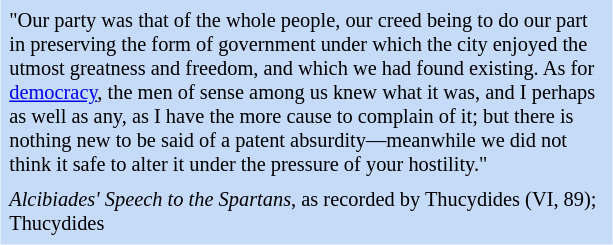<table class="toccolours" style="float: right; margin-left: 2em; margin-right: 2em; font-size: 85%; background:#c6dbf7; color:black; width:30em; max-width: 40%;" cellspacing="5">
<tr>
<td style="text-align: left;">"Our party was that of the whole people, our creed being to do our part in preserving the form of government under which the city enjoyed the utmost greatness and freedom, and which we had found existing. As for <a href='#'>democracy</a>, the men of sense among us knew what it was, and I perhaps as well as any, as I have the more cause to complain of it; but there is nothing new to be said of a patent absurdity—meanwhile we did not think it safe to alter it under the pressure of your hostility."</td>
</tr>
<tr>
<td style="text-align: left;"><em>Alcibiades' Speech to the Spartans</em>, as recorded by Thucydides (VI, 89); Thucydides </td>
</tr>
</table>
